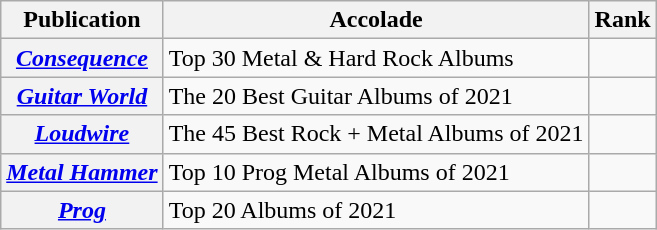<table class="wikitable sortable plainrowheaders">
<tr>
<th>Publication</th>
<th>Accolade</th>
<th>Rank</th>
</tr>
<tr>
<th scope="row"><em><a href='#'>Consequence</a></em></th>
<td>Top 30 Metal & Hard Rock Albums</td>
<td></td>
</tr>
<tr>
<th scope="row"><em><a href='#'>Guitar World</a></em></th>
<td>The 20 Best Guitar Albums of 2021</td>
<td></td>
</tr>
<tr>
<th scope="row"><em><a href='#'>Loudwire</a></em></th>
<td>The 45 Best Rock + Metal Albums of 2021</td>
<td></td>
</tr>
<tr>
<th scope="row"><em><a href='#'>Metal Hammer</a></em></th>
<td>Top 10 Prog Metal Albums of 2021</td>
<td></td>
</tr>
<tr>
<th scope="row"><em><a href='#'>Prog</a></em></th>
<td>Top 20 Albums of 2021</td>
<td></td>
</tr>
</table>
